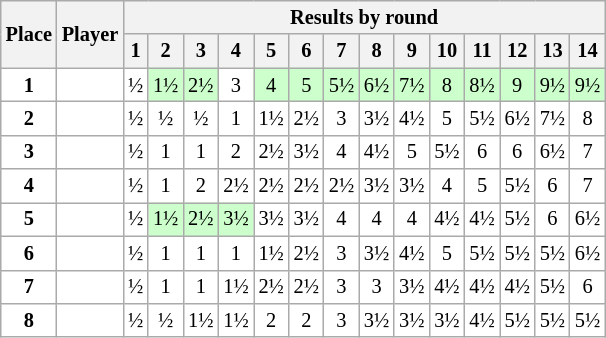<table class="wikitable" style="font-size:85%;">
<tr>
<th rowspan="2">Place</th>
<th rowspan="2">Player</th>
<th colspan="14">Results by round</th>
</tr>
<tr>
<th>1</th>
<th>2</th>
<th>3</th>
<th>4</th>
<th>5</th>
<th>6</th>
<th>7</th>
<th>8</th>
<th>9</th>
<th>10</th>
<th>11</th>
<th>12</th>
<th>13</th>
<th>14</th>
</tr>
<tr style="text-align:center; background:white; color:black;">
<td><strong>1</strong></td>
<td align="left"></td>
<td>½</td>
<td bgcolor="#cfc">1½</td>
<td bgcolor="#cfc">2½</td>
<td>3</td>
<td bgcolor="#cfc">4</td>
<td bgcolor="#cfc">5</td>
<td bgcolor="#cfc">5½</td>
<td bgcolor="#cfc">6½</td>
<td bgcolor="#cfc">7½</td>
<td bgcolor="#cfc">8</td>
<td bgcolor="#cfc">8½</td>
<td bgcolor="#cfc">9</td>
<td bgcolor="#cfc">9½</td>
<td bgcolor="#cfc">9½</td>
</tr>
<tr style="text-align:center; background:white; color:black;">
<td><strong>2</strong></td>
<td align="left"></td>
<td>½</td>
<td>½</td>
<td>½</td>
<td>1</td>
<td>1½</td>
<td>2½</td>
<td>3</td>
<td>3½</td>
<td>4½</td>
<td>5</td>
<td>5½</td>
<td>6½</td>
<td>7½</td>
<td>8</td>
</tr>
<tr style="text-align:center; background:white; color:black;">
<td><strong>3</strong></td>
<td align="left"></td>
<td>½</td>
<td>1</td>
<td>1</td>
<td>2</td>
<td>2½</td>
<td>3½</td>
<td>4</td>
<td>4½</td>
<td>5</td>
<td>5½</td>
<td>6</td>
<td>6</td>
<td>6½</td>
<td>7</td>
</tr>
<tr style="text-align:center; background:white; color:black;">
<td><strong>4</strong></td>
<td align="left"></td>
<td>½</td>
<td>1</td>
<td>2</td>
<td>2½</td>
<td>2½</td>
<td>2½</td>
<td>2½</td>
<td>3½</td>
<td>3½</td>
<td>4</td>
<td>5</td>
<td>5½</td>
<td>6</td>
<td>7</td>
</tr>
<tr style="text-align:center; background:white; color:black;">
<td><strong>5</strong></td>
<td align="left"></td>
<td>½</td>
<td bgcolor="#cfc">1½</td>
<td bgcolor="#cfc">2½</td>
<td bgcolor="#cfc">3½</td>
<td>3½</td>
<td>3½</td>
<td>4</td>
<td>4</td>
<td>4</td>
<td>4½</td>
<td>4½</td>
<td>5½</td>
<td>6</td>
<td>6½</td>
</tr>
<tr style="text-align:center; background:white; color:black;">
<td><strong>6</strong></td>
<td align="left"></td>
<td>½</td>
<td>1</td>
<td>1</td>
<td>1</td>
<td>1½</td>
<td>2½</td>
<td>3</td>
<td>3½</td>
<td>4½</td>
<td>5</td>
<td>5½</td>
<td>5½</td>
<td>5½</td>
<td>6½</td>
</tr>
<tr style="text-align:center; background:white; color:black;">
<td><strong>7</strong></td>
<td align="left"></td>
<td>½</td>
<td>1</td>
<td>1</td>
<td>1½</td>
<td>2½</td>
<td>2½</td>
<td>3</td>
<td>3</td>
<td>3½</td>
<td>4½</td>
<td>4½</td>
<td>4½</td>
<td>5½</td>
<td>6</td>
</tr>
<tr style="text-align:center; background:white; color:black;">
<td><strong>8</strong></td>
<td align="left"></td>
<td>½</td>
<td>½</td>
<td>1½</td>
<td>1½</td>
<td>2</td>
<td>2</td>
<td>3</td>
<td>3½</td>
<td>3½</td>
<td>3½</td>
<td>4½</td>
<td>5½</td>
<td>5½</td>
<td>5½</td>
</tr>
</table>
